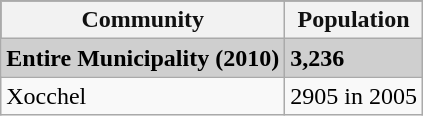<table class="wikitable">
<tr style="background:#111111; color:#111111;">
<th><strong>Community</strong></th>
<th><strong>Population</strong></th>
</tr>
<tr style="background:#CFCFCF;">
<td><strong>Entire Municipality (2010)</strong></td>
<td><strong>3,236</strong></td>
</tr>
<tr>
<td>Xocchel</td>
<td>2905 in 2005</td>
</tr>
</table>
